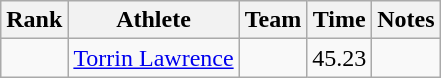<table class="wikitable sortable">
<tr>
<th>Rank</th>
<th>Athlete</th>
<th>Team</th>
<th>Time</th>
<th>Notes</th>
</tr>
<tr>
<td align=center></td>
<td><a href='#'>Torrin Lawrence</a></td>
<td></td>
<td>45.23</td>
<td></td>
</tr>
</table>
